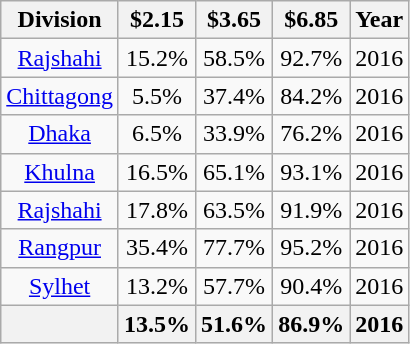<table class="wikitable sortable static-row-numbers static-row-header-text"  style="text-align:center;">
<tr>
<th data-sort-type="text">Division</th>
<th data-sort-type="number">$2.15</th>
<th data-sort-type="number">$3.65</th>
<th data-sort-type="number">$6.85</th>
<th data-sort-type="number">Year</th>
</tr>
<tr>
<td><a href='#'>Rajshahi</a></td>
<td>15.2%</td>
<td>58.5%</td>
<td>92.7%</td>
<td>2016</td>
</tr>
<tr>
<td><a href='#'>Chittagong</a></td>
<td>5.5%</td>
<td>37.4%</td>
<td>84.2%</td>
<td>2016</td>
</tr>
<tr>
<td><a href='#'>Dhaka</a></td>
<td>6.5%</td>
<td>33.9%</td>
<td>76.2%</td>
<td>2016</td>
</tr>
<tr>
<td><a href='#'>Khulna</a></td>
<td>16.5%</td>
<td>65.1%</td>
<td>93.1%</td>
<td>2016</td>
</tr>
<tr>
<td><a href='#'>Rajshahi</a></td>
<td>17.8%</td>
<td>63.5%</td>
<td>91.9%</td>
<td>2016</td>
</tr>
<tr>
<td><a href='#'>Rangpur</a></td>
<td>35.4%</td>
<td>77.7%</td>
<td>95.2%</td>
<td>2016</td>
</tr>
<tr>
<td><a href='#'>Sylhet</a></td>
<td>13.2%</td>
<td>57.7%</td>
<td>90.4%</td>
<td>2016</td>
</tr>
<tr class="sorttop">
<th style="text-align:left;"></th>
<th>13.5%</th>
<th>51.6%</th>
<th>86.9%</th>
<th>2016</th>
</tr>
</table>
